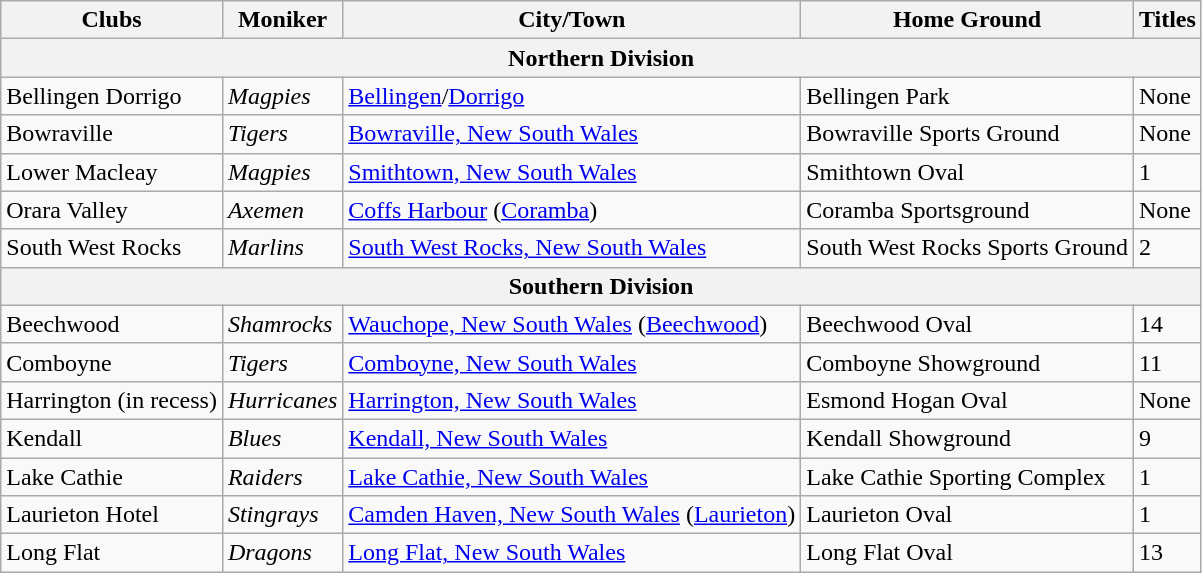<table class="wikitable">
<tr>
<th>Clubs</th>
<th>Moniker</th>
<th>City/Town</th>
<th>Home Ground</th>
<th>Titles</th>
</tr>
<tr>
<th colspan="5">Northern Division</th>
</tr>
<tr>
<td> Bellingen Dorrigo</td>
<td><em>Magpies</em></td>
<td><a href='#'>Bellingen</a>/<a href='#'>Dorrigo</a></td>
<td>Bellingen Park</td>
<td>None</td>
</tr>
<tr>
<td> Bowraville</td>
<td><em>Tigers</em></td>
<td><a href='#'>Bowraville, New South Wales</a></td>
<td>Bowraville Sports Ground</td>
<td>None</td>
</tr>
<tr>
<td> Lower Macleay</td>
<td><em>Magpies</em></td>
<td><a href='#'>Smithtown, New South Wales</a></td>
<td>Smithtown Oval</td>
<td>1</td>
</tr>
<tr>
<td> Orara Valley</td>
<td><em>Axemen</em></td>
<td><a href='#'>Coffs Harbour</a> (<a href='#'>Coramba</a>)</td>
<td>Coramba Sportsground</td>
<td>None</td>
</tr>
<tr>
<td> South West Rocks</td>
<td><em>Marlins</em></td>
<td><a href='#'>South West Rocks, New South Wales</a></td>
<td>South West Rocks Sports Ground</td>
<td>2</td>
</tr>
<tr>
<th colspan="5">Southern Division</th>
</tr>
<tr>
<td> Beechwood</td>
<td><em>Shamrocks</em></td>
<td><a href='#'>Wauchope, New South Wales</a> (<a href='#'>Beechwood</a>)</td>
<td>Beechwood Oval</td>
<td>14</td>
</tr>
<tr>
<td> Comboyne</td>
<td><em>Tigers</em></td>
<td><a href='#'>Comboyne, New South Wales</a></td>
<td>Comboyne Showground</td>
<td>11</td>
</tr>
<tr>
<td> Harrington (in recess)</td>
<td><em>Hurricanes</em></td>
<td><a href='#'>Harrington, New South Wales</a></td>
<td>Esmond Hogan Oval</td>
<td>None</td>
</tr>
<tr>
<td> Kendall</td>
<td><em>Blues</em></td>
<td><a href='#'>Kendall, New South Wales</a></td>
<td>Kendall Showground</td>
<td>9</td>
</tr>
<tr>
<td> Lake Cathie</td>
<td><em>Raiders</em></td>
<td><a href='#'>Lake Cathie, New South Wales</a></td>
<td>Lake Cathie Sporting Complex</td>
<td>1</td>
</tr>
<tr>
<td> Laurieton Hotel</td>
<td><em>Stingrays</em></td>
<td><a href='#'>Camden Haven, New South Wales</a> (<a href='#'>Laurieton</a>)</td>
<td>Laurieton Oval</td>
<td>1</td>
</tr>
<tr>
<td> Long Flat</td>
<td><em>Dragons</em></td>
<td><a href='#'>Long Flat, New South Wales</a></td>
<td>Long Flat Oval</td>
<td>13</td>
</tr>
</table>
